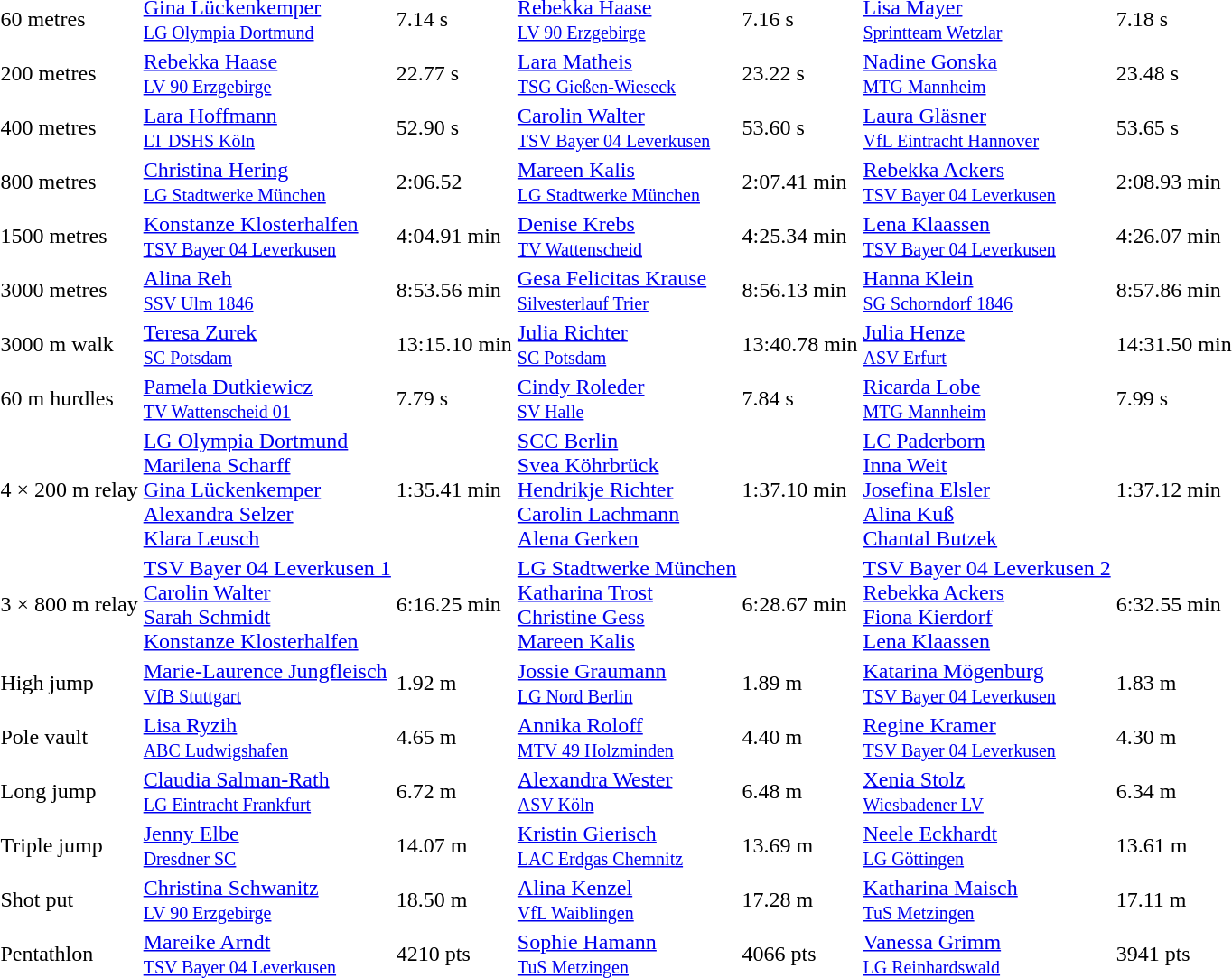<table>
<tr>
<td>60 metres</td>
<td><a href='#'>Gina Lückenkemper</a><br><small><a href='#'>LG Olympia Dortmund</a></small></td>
<td>7.14 s</td>
<td><a href='#'>Rebekka Haase</a><br><small><a href='#'>LV 90 Erzgebirge</a></small></td>
<td>7.16 s</td>
<td><a href='#'>Lisa Mayer</a><br><small><a href='#'>Sprintteam Wetzlar</a></small></td>
<td>7.18 s</td>
</tr>
<tr>
<td>200 metres</td>
<td><a href='#'>Rebekka Haase</a><br><small><a href='#'>LV 90 Erzgebirge</a></small></td>
<td>22.77 s</td>
<td><a href='#'>Lara Matheis</a><br><small><a href='#'>TSG Gießen-Wieseck</a></small></td>
<td>23.22 s</td>
<td><a href='#'>Nadine Gonska</a><br><small><a href='#'>MTG Mannheim</a></small></td>
<td>23.48 s</td>
</tr>
<tr>
<td>400 metres</td>
<td><a href='#'>Lara Hoffmann</a><br><small><a href='#'>LT DSHS Köln</a></small></td>
<td>52.90 s</td>
<td><a href='#'>Carolin Walter</a><br><small><a href='#'>TSV Bayer 04 Leverkusen</a></small></td>
<td>53.60 s</td>
<td><a href='#'>Laura Gläsner</a><br><small><a href='#'>VfL Eintracht Hannover</a></small></td>
<td>53.65 s</td>
</tr>
<tr>
<td>800 metres</td>
<td><a href='#'>Christina Hering</a><br><small><a href='#'>LG Stadtwerke München</a></small></td>
<td>2:06.52</td>
<td><a href='#'>Mareen Kalis</a><br><small><a href='#'>LG Stadtwerke München</a></small></td>
<td>2:07.41 min</td>
<td><a href='#'>Rebekka Ackers</a><br><small><a href='#'>TSV Bayer 04 Leverkusen</a></small></td>
<td>2:08.93 min</td>
</tr>
<tr>
<td>1500 metres</td>
<td><a href='#'>Konstanze Klosterhalfen</a><br><small><a href='#'>TSV Bayer 04 Leverkusen</a></small></td>
<td>4:04.91 min</td>
<td><a href='#'>Denise Krebs</a><br><small><a href='#'>TV Wattenscheid</a></small></td>
<td>4:25.34 min</td>
<td><a href='#'>Lena Klaassen</a><br><small><a href='#'>TSV Bayer 04 Leverkusen</a></small></td>
<td>4:26.07 min</td>
</tr>
<tr>
<td>3000 metres</td>
<td><a href='#'>Alina Reh</a><br><small><a href='#'>SSV Ulm 1846</a></small></td>
<td>8:53.56 min</td>
<td><a href='#'>Gesa Felicitas Krause</a><br><small><a href='#'>Silvesterlauf Trier</a></small></td>
<td>8:56.13 min</td>
<td><a href='#'>Hanna Klein</a><br><small><a href='#'>SG Schorndorf 1846</a></small></td>
<td>8:57.86 min</td>
</tr>
<tr>
<td>3000 m walk</td>
<td><a href='#'>Teresa Zurek</a><br><small><a href='#'>SC Potsdam</a></small></td>
<td>13:15.10 min</td>
<td><a href='#'>Julia Richter</a><br><small><a href='#'>SC Potsdam</a></small></td>
<td>13:40.78 min</td>
<td><a href='#'>Julia Henze</a><br><small><a href='#'>ASV Erfurt</a></small></td>
<td>14:31.50 min</td>
</tr>
<tr>
<td>60 m hurdles</td>
<td><a href='#'>Pamela Dutkiewicz</a><br><small><a href='#'>TV Wattenscheid 01</a></small></td>
<td>7.79 s</td>
<td><a href='#'>Cindy Roleder</a><br><small><a href='#'>SV Halle</a></small></td>
<td>7.84 s</td>
<td><a href='#'>Ricarda Lobe</a><br><small><a href='#'>MTG Mannheim</a></small></td>
<td>7.99 s</td>
</tr>
<tr>
<td>4 × 200 m relay</td>
<td><a href='#'>LG Olympia Dortmund</a><br><a href='#'>Marilena Scharff</a><br><a href='#'>Gina Lückenkemper</a><br><a href='#'>Alexandra Selzer</a><br><a href='#'>Klara Leusch</a></td>
<td>1:35.41 min</td>
<td><a href='#'>SCC Berlin</a><br><a href='#'>Svea Köhrbrück</a><br><a href='#'>Hendrikje Richter</a><br><a href='#'>Carolin Lachmann</a><br><a href='#'>Alena Gerken</a></td>
<td>1:37.10 min</td>
<td><a href='#'>LC Paderborn</a><br><a href='#'>Inna Weit</a><br><a href='#'>Josefina Elsler</a><br><a href='#'>Alina Kuß</a><br><a href='#'>Chantal Butzek</a></td>
<td>1:37.12 min</td>
</tr>
<tr>
<td>3 × 800 m relay</td>
<td><a href='#'>TSV Bayer 04 Leverkusen 1</a><br><a href='#'>Carolin Walter</a><br><a href='#'>Sarah Schmidt</a><br><a href='#'>Konstanze Klosterhalfen</a></td>
<td>6:16.25 min</td>
<td><a href='#'>LG Stadtwerke München</a><br><a href='#'>Katharina Trost</a><br><a href='#'>Christine Gess</a><br><a href='#'>Mareen Kalis</a></td>
<td>6:28.67 min</td>
<td><a href='#'>TSV Bayer 04 Leverkusen 2</a><br><a href='#'>Rebekka Ackers</a><br><a href='#'>Fiona Kierdorf</a><br><a href='#'>Lena Klaassen</a></td>
<td>6:32.55 min</td>
</tr>
<tr>
<td>High jump</td>
<td><a href='#'>Marie-Laurence Jungfleisch</a><br><small><a href='#'>VfB Stuttgart</a></small></td>
<td>1.92 m</td>
<td><a href='#'>Jossie Graumann</a><br><small><a href='#'>LG Nord Berlin</a></small></td>
<td>1.89 m</td>
<td><a href='#'>Katarina Mögenburg</a><br><small><a href='#'>TSV Bayer 04 Leverkusen</a></small></td>
<td>1.83 m</td>
</tr>
<tr>
<td>Pole vault</td>
<td><a href='#'>Lisa Ryzih</a><br><small><a href='#'>ABC Ludwigshafen</a></small></td>
<td>4.65 m</td>
<td><a href='#'>Annika Roloff</a><br><small><a href='#'>MTV 49 Holzminden</a></small></td>
<td>4.40 m</td>
<td><a href='#'>Regine Kramer</a><br><small><a href='#'>TSV Bayer 04 Leverkusen</a></small></td>
<td>4.30 m</td>
</tr>
<tr>
<td>Long jump</td>
<td><a href='#'>Claudia Salman-Rath</a><br><small><a href='#'>LG Eintracht Frankfurt</a></small></td>
<td>6.72 m</td>
<td><a href='#'>Alexandra Wester</a><br><small><a href='#'>ASV Köln</a></small></td>
<td>6.48 m</td>
<td><a href='#'>Xenia Stolz</a><br><small><a href='#'>Wiesbadener LV</a></small></td>
<td>6.34 m</td>
</tr>
<tr>
<td>Triple jump</td>
<td><a href='#'>Jenny Elbe</a><br><small><a href='#'>Dresdner SC</a></small></td>
<td>14.07 m</td>
<td><a href='#'>Kristin Gierisch</a><br><small><a href='#'>LAC Erdgas Chemnitz</a></small></td>
<td>13.69 m</td>
<td><a href='#'>Neele Eckhardt</a><br><small><a href='#'>LG Göttingen</a></small></td>
<td>13.61 m</td>
</tr>
<tr>
<td>Shot put</td>
<td><a href='#'>Christina Schwanitz</a><br><small><a href='#'>LV 90 Erzgebirge</a></small></td>
<td>18.50 m</td>
<td><a href='#'>Alina Kenzel</a><br><small><a href='#'>VfL Waiblingen</a></small></td>
<td>17.28 m</td>
<td><a href='#'>Katharina Maisch</a><br><small><a href='#'>TuS Metzingen</a></small></td>
<td>17.11 m</td>
</tr>
<tr>
<td>Pentathlon</td>
<td><a href='#'>Mareike Arndt</a><br><small><a href='#'>TSV Bayer 04 Leverkusen</a></small></td>
<td>4210 pts</td>
<td><a href='#'>Sophie Hamann</a><br><small><a href='#'>TuS Metzingen</a></small></td>
<td>4066 pts</td>
<td><a href='#'>Vanessa Grimm</a><br><small><a href='#'>LG Reinhardswald</a></small></td>
<td>3941 pts</td>
</tr>
</table>
